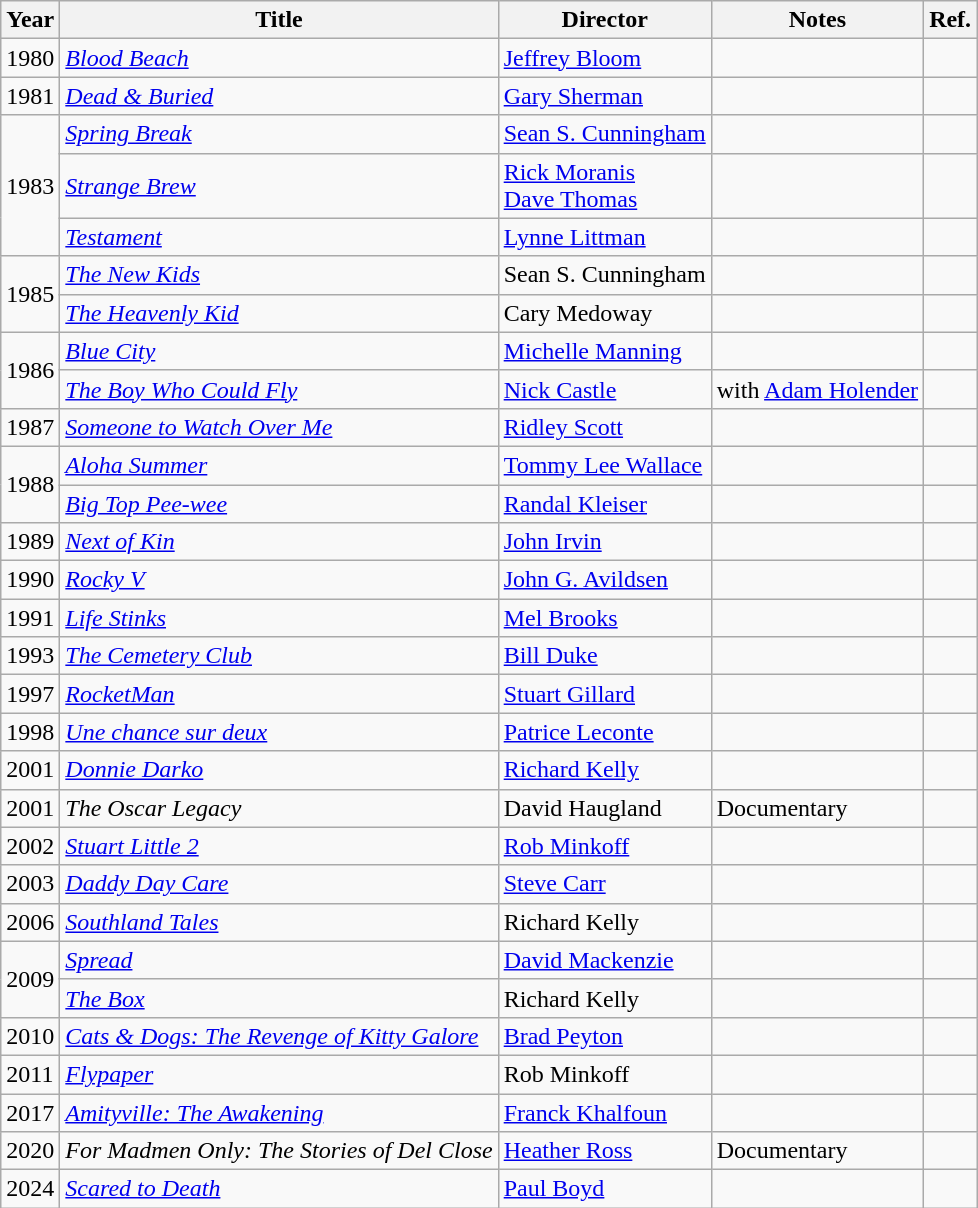<table class="wikitable">
<tr>
<th>Year</th>
<th>Title</th>
<th>Director</th>
<th>Notes</th>
<th>Ref.</th>
</tr>
<tr>
<td>1980</td>
<td><em><a href='#'>Blood Beach</a></em></td>
<td><a href='#'>Jeffrey Bloom</a></td>
<td></td>
<td></td>
</tr>
<tr>
<td>1981</td>
<td><em><a href='#'>Dead & Buried</a></em></td>
<td><a href='#'>Gary Sherman</a></td>
<td></td>
<td></td>
</tr>
<tr>
<td rowspan="3">1983</td>
<td><em><a href='#'>Spring Break</a></em></td>
<td><a href='#'>Sean S. Cunningham</a></td>
<td></td>
<td></td>
</tr>
<tr>
<td><em><a href='#'>Strange Brew</a></em></td>
<td><a href='#'>Rick Moranis</a><br><a href='#'>Dave Thomas</a></td>
<td></td>
<td></td>
</tr>
<tr>
<td><em><a href='#'>Testament</a></em></td>
<td><a href='#'>Lynne Littman</a></td>
<td></td>
<td></td>
</tr>
<tr>
<td rowspan="2">1985</td>
<td><em><a href='#'>The New Kids</a></em></td>
<td>Sean S. Cunningham</td>
<td></td>
<td></td>
</tr>
<tr>
<td><em><a href='#'>The Heavenly Kid</a></em></td>
<td>Cary Medoway</td>
<td></td>
<td></td>
</tr>
<tr>
<td rowspan="2">1986</td>
<td><em><a href='#'>Blue City</a></em></td>
<td><a href='#'>Michelle Manning</a></td>
<td></td>
<td></td>
</tr>
<tr>
<td><em><a href='#'>The Boy Who Could Fly</a></em></td>
<td><a href='#'>Nick Castle</a></td>
<td>with <a href='#'>Adam Holender</a></td>
<td></td>
</tr>
<tr>
<td>1987</td>
<td><em><a href='#'>Someone to Watch Over Me</a></em></td>
<td><a href='#'>Ridley Scott</a></td>
<td></td>
<td></td>
</tr>
<tr>
<td rowspan="2">1988</td>
<td><em><a href='#'>Aloha Summer</a></em></td>
<td><a href='#'>Tommy Lee Wallace</a></td>
<td></td>
<td></td>
</tr>
<tr>
<td><em><a href='#'>Big Top Pee-wee</a></em></td>
<td><a href='#'>Randal Kleiser</a></td>
<td></td>
<td></td>
</tr>
<tr>
<td>1989</td>
<td><em><a href='#'>Next of Kin</a></em></td>
<td><a href='#'>John Irvin</a></td>
<td></td>
<td></td>
</tr>
<tr>
<td>1990</td>
<td><em><a href='#'>Rocky V</a></em></td>
<td><a href='#'>John G. Avildsen</a></td>
<td></td>
<td></td>
</tr>
<tr>
<td>1991</td>
<td><em><a href='#'>Life Stinks</a></em></td>
<td><a href='#'>Mel Brooks</a></td>
<td></td>
<td></td>
</tr>
<tr>
<td>1993</td>
<td><em><a href='#'>The Cemetery Club</a></em></td>
<td><a href='#'>Bill Duke</a></td>
<td></td>
<td></td>
</tr>
<tr>
<td>1997</td>
<td><em><a href='#'>RocketMan</a></em></td>
<td><a href='#'>Stuart Gillard</a></td>
<td></td>
<td></td>
</tr>
<tr>
<td>1998</td>
<td><em><a href='#'>Une chance sur deux</a></em></td>
<td><a href='#'>Patrice Leconte</a></td>
<td></td>
<td></td>
</tr>
<tr>
<td>2001</td>
<td><em><a href='#'>Donnie Darko</a></em></td>
<td><a href='#'>Richard Kelly</a></td>
<td></td>
<td></td>
</tr>
<tr>
<td>2001</td>
<td><em>The Oscar Legacy</em></td>
<td>David Haugland</td>
<td>Documentary</td>
<td></td>
</tr>
<tr>
<td>2002</td>
<td><em><a href='#'>Stuart Little 2</a></em></td>
<td><a href='#'>Rob Minkoff</a></td>
<td></td>
<td></td>
</tr>
<tr>
<td>2003</td>
<td><em><a href='#'>Daddy Day Care</a></em></td>
<td><a href='#'>Steve Carr</a></td>
<td></td>
<td></td>
</tr>
<tr>
<td>2006</td>
<td><em><a href='#'>Southland Tales</a></em></td>
<td>Richard Kelly</td>
<td></td>
<td></td>
</tr>
<tr>
<td rowspan="2">2009</td>
<td><em><a href='#'>Spread</a></em></td>
<td><a href='#'>David Mackenzie</a></td>
<td></td>
<td></td>
</tr>
<tr>
<td><em><a href='#'>The Box</a></em></td>
<td>Richard Kelly</td>
<td></td>
<td></td>
</tr>
<tr>
<td>2010</td>
<td><em><a href='#'>Cats & Dogs: The Revenge of Kitty Galore</a></em></td>
<td><a href='#'>Brad Peyton</a></td>
<td></td>
<td></td>
</tr>
<tr>
<td>2011</td>
<td><em><a href='#'>Flypaper</a></em></td>
<td>Rob Minkoff</td>
<td></td>
<td></td>
</tr>
<tr>
<td>2017</td>
<td><em><a href='#'>Amityville: The Awakening</a></em></td>
<td><a href='#'>Franck Khalfoun</a></td>
<td></td>
<td></td>
</tr>
<tr>
<td>2020</td>
<td><em>For Madmen Only: The Stories of Del Close</em></td>
<td><a href='#'>Heather Ross</a></td>
<td>Documentary</td>
<td></td>
</tr>
<tr>
<td>2024</td>
<td><em><a href='#'>Scared to Death</a></em></td>
<td><a href='#'>Paul Boyd</a></td>
<td></td>
<td></td>
</tr>
</table>
